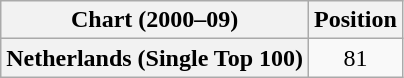<table class="wikitable plainrowheaders" style="text-align:center">
<tr>
<th scope="col">Chart (2000–09)</th>
<th scope="col">Position</th>
</tr>
<tr>
<th scope="row">Netherlands (Single Top 100)</th>
<td>81</td>
</tr>
</table>
